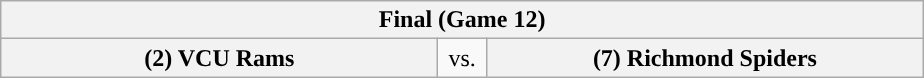<table class="wikitable">
<tr>
<th style="width: 594px;" colspan=3>Final (Game 12)</th>
</tr>
<tr>
<th style="width: 284px; ">(2) VCU Rams</th>
<td style="width: 25px; text-align:center">vs.</td>
<th style="width: 284px; ">(7) Richmond Spiders</th>
</tr>
</table>
